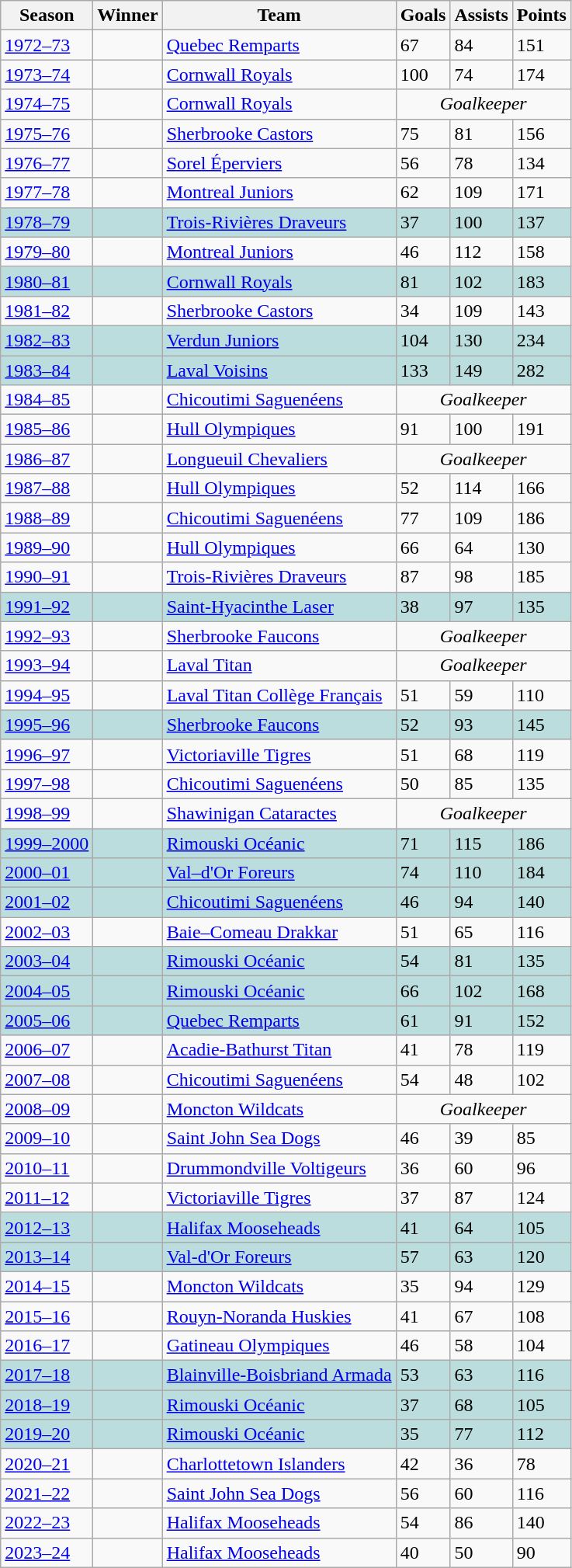<table class="wikitable sortable">
<tr>
<th>Season</th>
<th>Winner</th>
<th>Team</th>
<th>Goals</th>
<th>Assists</th>
<th>Points</th>
</tr>
<tr>
<td><a href='#'>1972–73</a></td>
<td></td>
<td><a href='#'>Quebec Remparts</a></td>
<td>67</td>
<td>84</td>
<td>151</td>
</tr>
<tr>
<td><a href='#'>1973–74</a></td>
<td></td>
<td><a href='#'>Cornwall Royals</a></td>
<td>100</td>
<td>74</td>
<td>174</td>
</tr>
<tr>
<td><a href='#'>1974–75</a></td>
<td></td>
<td><a href='#'>Cornwall Royals</a></td>
<td colspan=3 align=center><em>Goalkeeper</em></td>
</tr>
<tr>
<td><a href='#'>1975–76</a></td>
<td></td>
<td><a href='#'>Sherbrooke Castors</a></td>
<td>75</td>
<td>81</td>
<td>156</td>
</tr>
<tr>
<td><a href='#'>1976–77</a></td>
<td></td>
<td><a href='#'>Sorel Éperviers</a></td>
<td>56</td>
<td>78</td>
<td>134</td>
</tr>
<tr>
<td><a href='#'>1977–78</a></td>
<td></td>
<td><a href='#'>Montreal Juniors</a></td>
<td>62</td>
<td>109</td>
<td>171</td>
</tr>
<tr bgcolor="#bbdddd">
<td><a href='#'>1978–79</a></td>
<td></td>
<td><a href='#'>Trois-Rivières Draveurs</a></td>
<td>37</td>
<td>100</td>
<td>137</td>
</tr>
<tr>
<td><a href='#'>1979–80</a></td>
<td></td>
<td><a href='#'>Montreal Juniors</a></td>
<td>46</td>
<td>112</td>
<td>158</td>
</tr>
<tr bgcolor="#bbdddd">
<td><a href='#'>1980–81</a></td>
<td></td>
<td><a href='#'>Cornwall Royals</a></td>
<td>81</td>
<td>102</td>
<td>183</td>
</tr>
<tr>
<td><a href='#'>1981–82</a></td>
<td></td>
<td><a href='#'>Sherbrooke Castors</a></td>
<td>34</td>
<td>109</td>
<td>143</td>
</tr>
<tr bgcolor="#bbdddd">
<td><a href='#'>1982–83</a></td>
<td></td>
<td><a href='#'>Verdun Juniors</a></td>
<td>104</td>
<td>130</td>
<td>234</td>
</tr>
<tr bgcolor="#bbdddd">
<td><a href='#'>1983–84</a></td>
<td></td>
<td><a href='#'>Laval Voisins</a></td>
<td>133</td>
<td>149</td>
<td>282</td>
</tr>
<tr>
<td><a href='#'>1984–85</a></td>
<td></td>
<td><a href='#'>Chicoutimi Saguenéens</a></td>
<td colspan=3 align=center><em>Goalkeeper</em></td>
</tr>
<tr>
<td><a href='#'>1985–86</a></td>
<td></td>
<td><a href='#'>Hull Olympiques</a></td>
<td>91</td>
<td>100</td>
<td>191</td>
</tr>
<tr>
<td><a href='#'>1986–87</a></td>
<td></td>
<td><a href='#'>Longueuil Chevaliers</a></td>
<td colspan=3 align=center><em>Goalkeeper</em></td>
</tr>
<tr>
<td><a href='#'>1987–88</a></td>
<td></td>
<td><a href='#'>Hull Olympiques</a></td>
<td>52</td>
<td>114</td>
<td>166</td>
</tr>
<tr>
<td><a href='#'>1988–89</a></td>
<td></td>
<td><a href='#'>Chicoutimi Saguenéens</a></td>
<td>77</td>
<td>109</td>
<td>186</td>
</tr>
<tr>
<td><a href='#'>1989–90</a></td>
<td></td>
<td><a href='#'>Hull Olympiques</a></td>
<td>66</td>
<td>64</td>
<td>130</td>
</tr>
<tr>
<td><a href='#'>1990–91</a></td>
<td></td>
<td><a href='#'>Trois-Rivières Draveurs</a></td>
<td>87</td>
<td>98</td>
<td>185</td>
</tr>
<tr bgcolor="#bbdddd">
<td><a href='#'>1991–92</a></td>
<td></td>
<td><a href='#'>Saint-Hyacinthe Laser</a></td>
<td>38</td>
<td>97</td>
<td>135</td>
</tr>
<tr>
<td><a href='#'>1992–93</a></td>
<td></td>
<td><a href='#'>Sherbrooke Faucons</a></td>
<td colspan=3 align=center><em>Goalkeeper</em></td>
</tr>
<tr>
<td><a href='#'>1993–94</a></td>
<td></td>
<td><a href='#'>Laval Titan</a></td>
<td colspan=3 align=center><em>Goalkeeper</em></td>
</tr>
<tr>
<td><a href='#'>1994–95</a></td>
<td></td>
<td><a href='#'>Laval Titan Collège Français</a></td>
<td>51</td>
<td>59</td>
<td>110</td>
</tr>
<tr bgcolor="#bbdddd">
<td><a href='#'>1995–96</a></td>
<td></td>
<td><a href='#'>Sherbrooke Faucons</a></td>
<td>52</td>
<td>93</td>
<td>145</td>
</tr>
<tr>
<td><a href='#'>1996–97</a></td>
<td></td>
<td><a href='#'>Victoriaville Tigres</a></td>
<td>51</td>
<td>68</td>
<td>119</td>
</tr>
<tr>
<td><a href='#'>1997–98</a></td>
<td></td>
<td><a href='#'>Chicoutimi Saguenéens</a></td>
<td>50</td>
<td>85</td>
<td>135</td>
</tr>
<tr>
<td><a href='#'>1998–99</a></td>
<td></td>
<td><a href='#'>Shawinigan Cataractes</a></td>
<td colspan=3 align=center><em>Goalkeeper</em></td>
</tr>
<tr bgcolor="#bbdddd">
<td><a href='#'>1999–2000</a></td>
<td></td>
<td><a href='#'>Rimouski Océanic</a></td>
<td>71</td>
<td>115</td>
<td>186</td>
</tr>
<tr bgcolor="#bbdddd">
<td><a href='#'>2000–01</a></td>
<td></td>
<td><a href='#'>Val–d'Or Foreurs</a></td>
<td>74</td>
<td>110</td>
<td>184</td>
</tr>
<tr bgcolor="#bbdddd">
<td><a href='#'>2001–02</a></td>
<td></td>
<td><a href='#'>Chicoutimi Saguenéens</a></td>
<td>46</td>
<td>94</td>
<td>140</td>
</tr>
<tr>
<td><a href='#'>2002–03</a></td>
<td></td>
<td><a href='#'>Baie–Comeau Drakkar</a></td>
<td>51</td>
<td>65</td>
<td>116</td>
</tr>
<tr bgcolor="#bbdddd">
<td><a href='#'>2003–04</a></td>
<td></td>
<td><a href='#'>Rimouski Océanic</a></td>
<td>54</td>
<td>81</td>
<td>135</td>
</tr>
<tr bgcolor="#bbdddd">
<td><a href='#'>2004–05</a></td>
<td></td>
<td><a href='#'>Rimouski Océanic</a></td>
<td>66</td>
<td>102</td>
<td>168</td>
</tr>
<tr bgcolor="#bbdddd">
<td><a href='#'>2005–06</a></td>
<td></td>
<td><a href='#'>Quebec Remparts</a></td>
<td>61</td>
<td>91</td>
<td>152</td>
</tr>
<tr>
<td><a href='#'>2006–07</a></td>
<td></td>
<td><a href='#'>Acadie-Bathurst Titan</a></td>
<td>41</td>
<td>78</td>
<td>119</td>
</tr>
<tr>
<td><a href='#'>2007–08</a></td>
<td></td>
<td><a href='#'>Chicoutimi Saguenéens</a></td>
<td>54</td>
<td>48</td>
<td>102</td>
</tr>
<tr>
<td><a href='#'>2008–09</a></td>
<td></td>
<td><a href='#'>Moncton Wildcats</a></td>
<td colspan=3 align=center><em>Goalkeeper</em></td>
</tr>
<tr>
<td><a href='#'>2009–10</a></td>
<td></td>
<td><a href='#'>Saint John Sea Dogs</a></td>
<td>46</td>
<td>39</td>
<td>85</td>
</tr>
<tr>
<td><a href='#'>2010–11</a></td>
<td></td>
<td><a href='#'>Drummondville Voltigeurs</a></td>
<td>36</td>
<td>60</td>
<td>96</td>
</tr>
<tr>
<td><a href='#'>2011–12</a></td>
<td></td>
<td><a href='#'>Victoriaville Tigres</a></td>
<td>37</td>
<td>87</td>
<td>124</td>
</tr>
<tr bgcolor="#bbdddd">
<td><a href='#'>2012–13</a></td>
<td></td>
<td><a href='#'>Halifax Mooseheads</a></td>
<td>41</td>
<td>64</td>
<td>105</td>
</tr>
<tr bgcolor="#bbdddd">
<td><a href='#'>2013–14</a></td>
<td></td>
<td><a href='#'>Val-d'Or Foreurs</a></td>
<td>57</td>
<td>63</td>
<td>120</td>
</tr>
<tr>
<td><a href='#'>2014–15</a></td>
<td></td>
<td><a href='#'>Moncton Wildcats</a></td>
<td>35</td>
<td>94</td>
<td>129</td>
</tr>
<tr>
<td><a href='#'>2015–16</a></td>
<td></td>
<td><a href='#'>Rouyn-Noranda Huskies</a></td>
<td>41</td>
<td>67</td>
<td>108</td>
</tr>
<tr>
<td><a href='#'>2016–17</a></td>
<td></td>
<td><a href='#'>Gatineau Olympiques</a></td>
<td>46</td>
<td>58</td>
<td>104</td>
</tr>
<tr bgcolor="#bbdddd">
<td><a href='#'>2017–18</a></td>
<td></td>
<td><a href='#'>Blainville-Boisbriand Armada</a></td>
<td>53</td>
<td>63</td>
<td>116</td>
</tr>
<tr bgcolor="#bbdddd">
<td><a href='#'>2018–19</a></td>
<td></td>
<td><a href='#'>Rimouski Océanic</a></td>
<td>37</td>
<td>68</td>
<td>105</td>
</tr>
<tr bgcolor="#bbdddd">
<td><a href='#'>2019–20</a></td>
<td></td>
<td><a href='#'>Rimouski Océanic</a></td>
<td>35</td>
<td>77</td>
<td>112</td>
</tr>
<tr>
<td><a href='#'>2020–21</a></td>
<td></td>
<td><a href='#'>Charlottetown Islanders</a></td>
<td>42</td>
<td>36</td>
<td>78</td>
</tr>
<tr>
<td><a href='#'>2021–22</a></td>
<td></td>
<td><a href='#'>Saint John Sea Dogs</a></td>
<td>56</td>
<td>60</td>
<td>116</td>
</tr>
<tr>
<td><a href='#'>2022–23</a></td>
<td></td>
<td><a href='#'>Halifax Mooseheads</a></td>
<td>54</td>
<td>86</td>
<td>140</td>
</tr>
<tr>
<td><a href='#'>2023–24</a></td>
<td></td>
<td><a href='#'>Halifax Mooseheads</a></td>
<td>40</td>
<td>50</td>
<td>90</td>
</tr>
</table>
